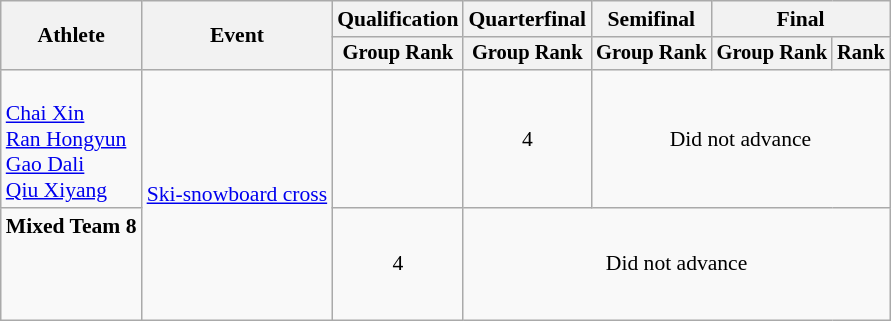<table class="wikitable" style="font-size:90%">
<tr>
<th rowspan=2>Athlete</th>
<th rowspan=2>Event</th>
<th>Qualification</th>
<th>Quarterfinal</th>
<th>Semifinal</th>
<th colspan=2>Final</th>
</tr>
<tr style="font-size:95%">
<th>Group Rank</th>
<th>Group Rank</th>
<th>Group Rank</th>
<th>Group Rank</th>
<th>Rank</th>
</tr>
<tr align=center>
<td align=left><strong></strong><br><a href='#'>Chai Xin</a><br><a href='#'>Ran Hongyun</a><br><a href='#'>Gao Dali</a><br><a href='#'>Qiu Xiyang</a></td>
<td align=left rowspan=2><a href='#'>Ski-snowboard cross</a></td>
<td></td>
<td>4</td>
<td colspan=3>Did not advance</td>
</tr>
<tr align=center>
<td align=left><strong>Mixed Team 8</strong><br><br><br><br></td>
<td>4</td>
<td colspan=4>Did not advance</td>
</tr>
</table>
